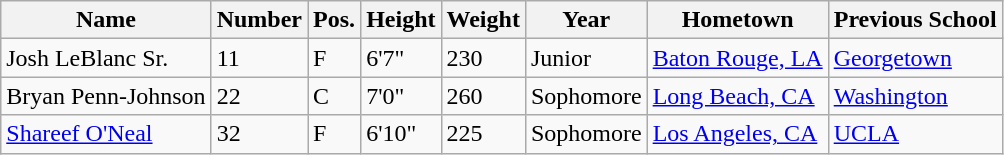<table class="wikitable sortable" border="1">
<tr>
<th>Name</th>
<th>Number</th>
<th>Pos.</th>
<th>Height</th>
<th>Weight</th>
<th>Year</th>
<th>Hometown</th>
<th class="unsortable">Previous School</th>
</tr>
<tr>
<td>Josh LeBlanc Sr.</td>
<td>11</td>
<td>F</td>
<td>6'7"</td>
<td>230</td>
<td>Junior</td>
<td><a href='#'>Baton Rouge, LA</a></td>
<td><a href='#'>Georgetown</a></td>
</tr>
<tr>
<td>Bryan Penn-Johnson</td>
<td>22</td>
<td>C</td>
<td>7'0"</td>
<td>260</td>
<td>Sophomore</td>
<td><a href='#'>Long Beach, CA</a></td>
<td><a href='#'>Washington</a></td>
</tr>
<tr>
<td><a href='#'>Shareef O'Neal</a></td>
<td>32</td>
<td>F</td>
<td>6'10"</td>
<td>225</td>
<td>Sophomore</td>
<td><a href='#'>Los Angeles, CA</a></td>
<td><a href='#'>UCLA</a></td>
</tr>
</table>
